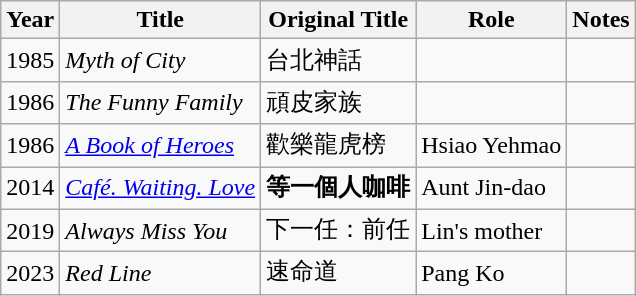<table class="wikitable sortable">
<tr>
<th>Year</th>
<th>Title</th>
<th>Original Title</th>
<th>Role</th>
<th>Notes</th>
</tr>
<tr>
<td>1985</td>
<td><em>Myth of City</em></td>
<td>台北神話</td>
<td align="left"></td>
<td></td>
</tr>
<tr>
<td>1986</td>
<td><em>The Funny Family</em></td>
<td>頑皮家族</td>
<td></td>
<td></td>
</tr>
<tr>
<td>1986</td>
<td><em><a href='#'>A Book of Heroes</a></em></td>
<td>歡樂龍虎榜</td>
<td>Hsiao Yehmao</td>
<td></td>
</tr>
<tr>
<td>2014</td>
<td><em><a href='#'>Café. Waiting. Love</a></em></td>
<td><strong>等一個人咖啡</strong></td>
<td>Aunt Jin-dao</td>
<td></td>
</tr>
<tr>
<td>2019</td>
<td><em>Always Miss You</em></td>
<td>下一任：前任</td>
<td>Lin's mother</td>
<td></td>
</tr>
<tr>
<td>2023</td>
<td><em>Red Line</em></td>
<td>速命道</td>
<td>Pang Ko</td>
<td></td>
</tr>
</table>
